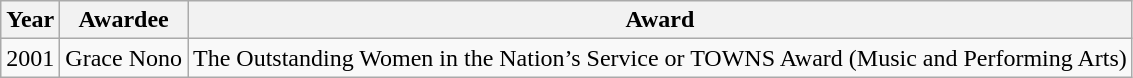<table class="wikitable" style="text-align: center;">
<tr>
<th>Year</th>
<th>Awardee</th>
<th>Award</th>
</tr>
<tr>
<td>2001</td>
<td>Grace Nono</td>
<td>The Outstanding Women in the Nation’s Service or TOWNS Award (Music and Performing Arts)</td>
</tr>
</table>
